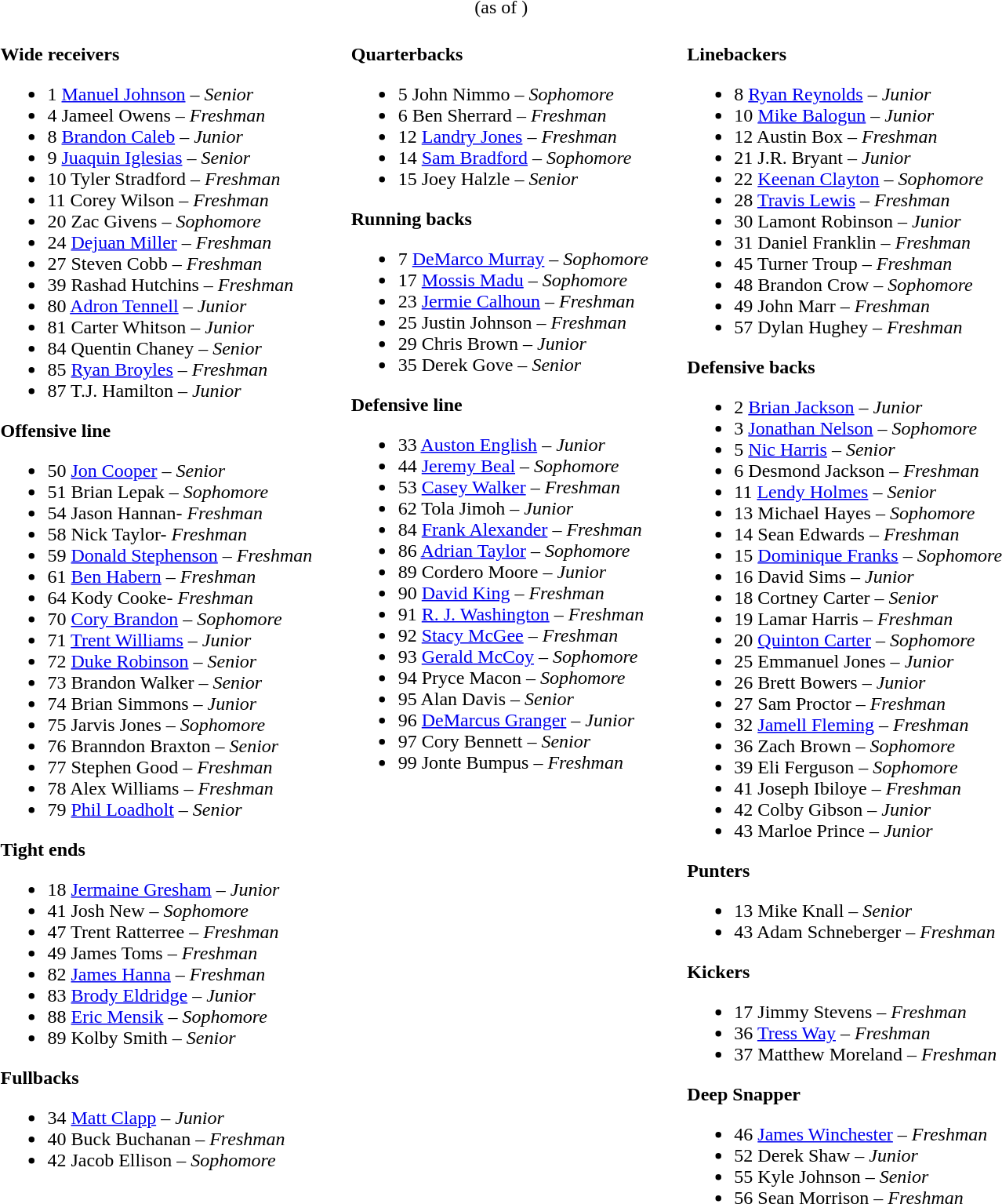<table class="toccolours">
<tr>
<td colspan="7" align="center">(as of )</td>
</tr>
<tr>
<td valign="top"><br><strong>Wide receivers</strong><ul><li>1 <a href='#'>Manuel Johnson</a> – <em>Senior</em></li><li>4 Jameel Owens – <em>Freshman</em></li><li>8 <a href='#'>Brandon Caleb</a> – <em>Junior</em></li><li>9 <a href='#'>Juaquin Iglesias</a> – <em>Senior</em></li><li>10 Tyler Stradford – <em>Freshman</em></li><li>11 Corey Wilson – <em>Freshman</em></li><li>20 Zac Givens – <em>Sophomore</em></li><li>24 <a href='#'>Dejuan Miller</a> – <em>Freshman</em></li><li>27 Steven Cobb – <em>Freshman</em></li><li>39 Rashad Hutchins – <em>Freshman</em></li><li>80 <a href='#'>Adron Tennell</a> – <em>Junior</em></li><li>81 Carter Whitson – <em>Junior</em></li><li>84 Quentin Chaney – <em>Senior</em></li><li>85 <a href='#'>Ryan Broyles</a> – <em>Freshman</em></li><li>87 T.J. Hamilton – <em>Junior</em></li></ul><strong>Offensive line</strong><ul><li>50 <a href='#'>Jon Cooper</a> – <em>Senior</em></li><li>51 Brian Lepak – <em>Sophomore</em></li><li>54 Jason Hannan- <em>Freshman</em></li><li>58 Nick Taylor- <em>Freshman</em></li><li>59 <a href='#'>Donald Stephenson</a> – <em>Freshman</em></li><li>61 <a href='#'>Ben Habern</a> – <em>Freshman</em></li><li>64 Kody Cooke- <em>Freshman</em></li><li>70 <a href='#'>Cory Brandon</a> – <em>Sophomore</em></li><li>71 <a href='#'>Trent Williams</a> – <em>Junior</em></li><li>72 <a href='#'>Duke Robinson</a> – <em>Senior</em></li><li>73 Brandon Walker – <em>Senior</em></li><li>74 Brian Simmons – <em>Junior</em></li><li>75 Jarvis Jones – <em>Sophomore</em></li><li>76 Branndon Braxton – <em>Senior</em></li><li>77 Stephen Good – <em>Freshman</em></li><li>78 Alex Williams – <em>Freshman</em></li><li>79 <a href='#'>Phil Loadholt</a> – <em>Senior</em></li></ul><strong>Tight ends</strong><ul><li>18 <a href='#'>Jermaine Gresham</a>  – <em>Junior</em></li><li>41 Josh New – <em>Sophomore</em></li><li>47 Trent Ratterree – <em>Freshman</em></li><li>49 James Toms – <em>Freshman</em></li><li>82 <a href='#'>James Hanna</a> – <em>Freshman</em></li><li>83 <a href='#'>Brody Eldridge</a> – <em>Junior</em></li><li>88 <a href='#'>Eric Mensik</a> – <em>Sophomore</em></li><li>89 Kolby Smith – <em>Senior</em></li></ul><strong>Fullbacks</strong><ul><li>34 <a href='#'>Matt Clapp</a>  – <em>Junior</em></li><li>40 Buck Buchanan – <em>Freshman</em></li><li>42 Jacob Ellison – <em>Sophomore</em></li></ul></td>
<td width="25"> </td>
<td valign="top"><br><strong>Quarterbacks</strong><ul><li>5 John Nimmo – <em>Sophomore</em></li><li>6 Ben Sherrard – <em>Freshman</em></li><li>12 <a href='#'>Landry Jones</a> – <em>Freshman</em></li><li>14 <a href='#'>Sam Bradford</a> – <em>Sophomore</em></li><li>15 Joey Halzle – <em>Senior</em></li></ul><strong>Running backs</strong><ul><li>7 <a href='#'>DeMarco Murray</a> – <em>Sophomore</em></li><li>17 <a href='#'>Mossis Madu</a> – <em>Sophomore</em></li><li>23 <a href='#'>Jermie Calhoun</a> – <em>Freshman</em></li><li>25 Justin Johnson – <em>Freshman</em></li><li>29 Chris Brown  – <em>Junior</em></li><li>35 Derek Gove – <em>Senior</em></li></ul><strong>Defensive line</strong><ul><li>33 <a href='#'>Auston English</a>  – <em>Junior</em></li><li>44 <a href='#'>Jeremy Beal</a> – <em>Sophomore</em></li><li>53 <a href='#'>Casey Walker</a> – <em>Freshman</em></li><li>62 Tola Jimoh  – <em>Junior</em></li><li>84 <a href='#'>Frank Alexander</a> – <em>Freshman</em></li><li>86 <a href='#'>Adrian Taylor</a> – <em>Sophomore</em></li><li>89 Cordero Moore  – <em>Junior</em></li><li>90 <a href='#'>David King</a> – <em>Freshman</em></li><li>91 <a href='#'>R. J. Washington</a> – <em>Freshman</em></li><li>92 <a href='#'>Stacy McGee</a> – <em>Freshman</em></li><li>93 <a href='#'>Gerald McCoy</a> – <em>Sophomore</em></li><li>94 Pryce Macon – <em>Sophomore</em></li><li>95 Alan Davis – <em>Senior</em></li><li>96 <a href='#'>DeMarcus Granger</a>  – <em>Junior</em></li><li>97 Cory Bennett – <em>Senior</em></li><li>99 Jonte Bumpus – <em>Freshman</em></li></ul></td>
<td width="25"> </td>
<td valign="top"><br><strong>Linebackers</strong><ul><li>8 <a href='#'>Ryan Reynolds</a>  – <em>Junior</em></li><li>10 <a href='#'>Mike Balogun</a>  – <em>Junior</em></li><li>12 Austin Box – <em>Freshman</em></li><li>21 J.R. Bryant  – <em>Junior</em></li><li>22 <a href='#'>Keenan Clayton</a> – <em>Sophomore</em></li><li>28 <a href='#'>Travis Lewis</a> – <em>Freshman</em></li><li>30 Lamont Robinson  – <em>Junior</em></li><li>31 Daniel Franklin –  <em>Freshman</em></li><li>45 Turner Troup – <em>Freshman</em></li><li>48 Brandon Crow – <em>Sophomore</em></li><li>49 John Marr – <em>Freshman</em></li><li>57 Dylan Hughey – <em>Freshman</em></li></ul><strong>Defensive backs</strong><ul><li>2 <a href='#'>Brian Jackson</a> – <em>Junior</em></li><li>3 <a href='#'>Jonathan Nelson</a> – <em>Sophomore</em></li><li>5 <a href='#'>Nic Harris</a> – <em>Senior</em></li><li>6 Desmond Jackson – <em>Freshman</em></li><li>11 <a href='#'>Lendy Holmes</a> – <em>Senior</em></li><li>13 Michael Hayes – <em>Sophomore</em></li><li>14 Sean Edwards – <em>Freshman</em></li><li>15 <a href='#'>Dominique Franks</a> – <em>Sophomore</em></li><li>16 David Sims  – <em>Junior</em></li><li>18 Cortney Carter – <em>Senior</em></li><li>19 Lamar Harris – <em>Freshman</em></li><li>20 <a href='#'>Quinton Carter</a> – <em>Sophomore</em></li><li>25 Emmanuel Jones  – <em>Junior</em></li><li>26 Brett Bowers  – <em>Junior</em></li><li>27 Sam Proctor – <em>Freshman</em></li><li>32 <a href='#'>Jamell Fleming</a> – <em>Freshman</em></li><li>36 Zach Brown – <em>Sophomore</em></li><li>39 Eli Ferguson – <em>Sophomore</em></li><li>41 Joseph Ibiloye – <em>Freshman</em></li><li>42 Colby Gibson  – <em>Junior</em></li><li>43 Marloe Prince  – <em>Junior</em></li></ul><strong>Punters</strong><ul><li>13 Mike Knall – <em>Senior</em></li><li>43 Adam Schneberger – <em>Freshman</em></li></ul><strong>Kickers</strong><ul><li>17 Jimmy Stevens – <em>Freshman</em></li><li>36 <a href='#'>Tress Way</a> – <em>Freshman</em></li><li>37 Matthew Moreland – <em>Freshman</em></li></ul><strong>Deep Snapper</strong><ul><li>46 <a href='#'>James Winchester</a> – <em>Freshman</em></li><li>52 Derek Shaw  – <em>Junior</em></li><li>55 Kyle Johnson – <em>Senior</em></li><li>56 Sean Morrison – <em>Freshman</em></li></ul></td>
</tr>
<tr>
</tr>
</table>
